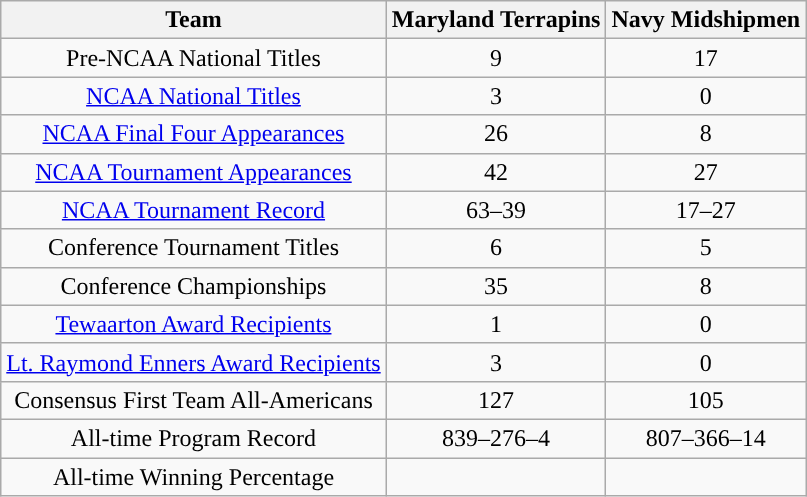<table class="wikitable" style="text-align:center;">
<tr>
<th>Team</th>
<th>Maryland Terrapins</th>
<th>Navy Midshipmen</th>
</tr>
<tr>
<td>Pre-NCAA National Titles</td>
<td style=>9</td>
<td>17</td>
</tr>
<tr>
<td><a href='#'>NCAA National Titles</a></td>
<td style=>3</td>
<td>0</td>
</tr>
<tr>
<td><a href='#'>NCAA Final Four Appearances</a></td>
<td>26</td>
<td>8</td>
</tr>
<tr>
<td><a href='#'>NCAA Tournament Appearances</a></td>
<td>42</td>
<td>27</td>
</tr>
<tr>
<td><a href='#'>NCAA Tournament Record</a></td>
<td>63–39</td>
<td>17–27</td>
</tr>
<tr>
<td>Conference Tournament Titles</td>
<td>6</td>
<td>5</td>
</tr>
<tr>
<td>Conference Championships</td>
<td>35</td>
<td>8</td>
</tr>
<tr>
<td><a href='#'>Tewaarton Award Recipients</a></td>
<td>1</td>
<td>0</td>
</tr>
<tr>
<td><a href='#'>Lt. Raymond Enners Award Recipients</a></td>
<td>3</td>
<td>0</td>
</tr>
<tr>
<td>Consensus First Team All-Americans</td>
<td>127</td>
<td>105</td>
</tr>
<tr>
<td>All-time Program Record</td>
<td>839–276–4</td>
<td>807–366–14</td>
</tr>
<tr>
<td>All-time Winning Percentage</td>
<td></td>
<td></td>
</tr>
</table>
